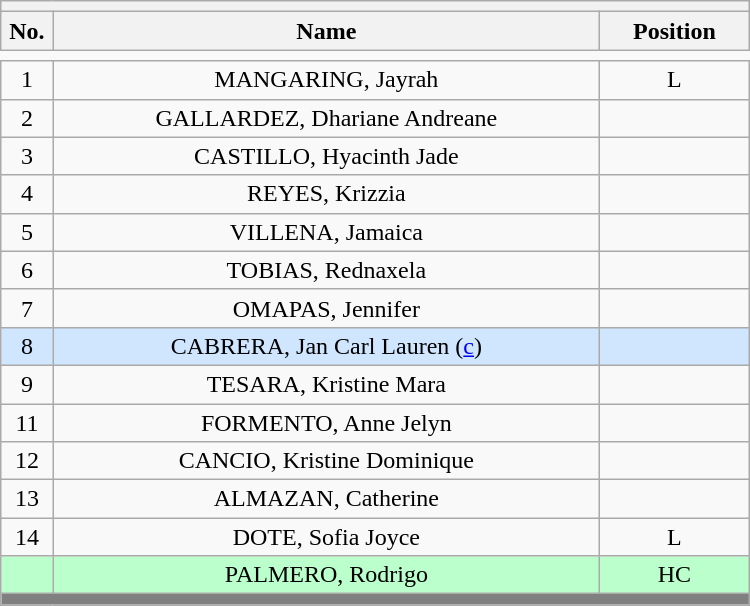<table class='wikitable mw-collapsible mw-collapsed' style="text-align: center; width: 500px; border: none">
<tr>
<th style='text-align: left;' colspan=3></th>
</tr>
<tr>
<th style='width: 7%;'>No.</th>
<th>Name</th>
<th style='width: 20%;'>Position</th>
</tr>
<tr>
<td style='border: none;'></td>
</tr>
<tr>
<td>1</td>
<td>MANGARING, Jayrah</td>
<td>L</td>
</tr>
<tr>
<td>2</td>
<td>GALLARDEZ, Dhariane Andreane</td>
<td></td>
</tr>
<tr>
<td>3</td>
<td>CASTILLO, Hyacinth Jade</td>
<td></td>
</tr>
<tr>
<td>4</td>
<td>REYES, Krizzia</td>
<td></td>
</tr>
<tr>
<td>5</td>
<td>VILLENA, Jamaica</td>
<td></td>
</tr>
<tr>
<td>6</td>
<td>TOBIAS, Rednaxela</td>
<td></td>
</tr>
<tr>
<td>7</td>
<td>OMAPAS, Jennifer</td>
<td></td>
</tr>
<tr bgcolor=#D0E6FF>
<td>8</td>
<td>CABRERA, Jan Carl Lauren (<a href='#'>c</a>)</td>
<td></td>
</tr>
<tr>
<td>9</td>
<td>TESARA, Kristine Mara</td>
<td></td>
</tr>
<tr>
<td>11</td>
<td>FORMENTO, Anne Jelyn</td>
<td></td>
</tr>
<tr>
<td>12</td>
<td>CANCIO, Kristine Dominique</td>
<td></td>
</tr>
<tr>
<td>13</td>
<td>ALMAZAN, Catherine</td>
<td></td>
</tr>
<tr>
<td>14</td>
<td>DOTE, Sofia Joyce</td>
<td>L</td>
</tr>
<tr bgcolor=#BBFFCC>
<td></td>
<td>PALMERO, Rodrigo</td>
<td>HC</td>
</tr>
<tr>
<th style='background: grey;' colspan=3></th>
</tr>
</table>
